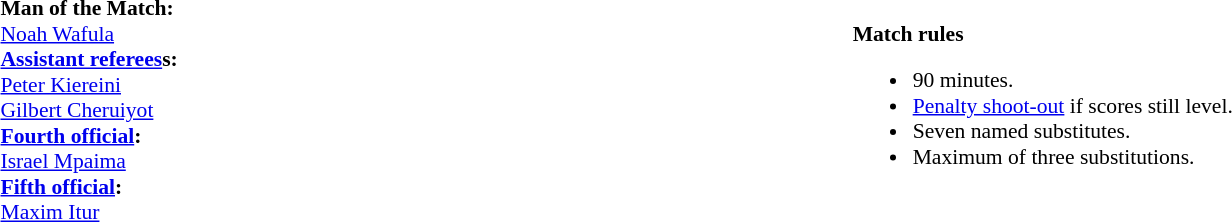<table style="width:100%; font-size:90%;">
<tr>
<td><strong>Man of the Match:</strong><br><a href='#'>Noah Wafula</a><br><strong><a href='#'>Assistant referees</a>s:</strong>
<br><a href='#'>Peter Kiereini</a>
<br><a href='#'>Gilbert Cheruiyot</a>
<br><strong><a href='#'>Fourth official</a>:</strong>
<br><a href='#'>Israel Mpaima</a>
<br><strong><a href='#'>Fifth official</a>:</strong>
<br><a href='#'>Maxim Itur</a></td>
<td style="width:55%;vertical-align:top;"><br><strong>Match rules</strong><ul><li>90 minutes.</li><li><a href='#'>Penalty shoot-out</a> if scores still level.</li><li>Seven named substitutes.</li><li>Maximum of three substitutions.</li></ul></td>
</tr>
</table>
